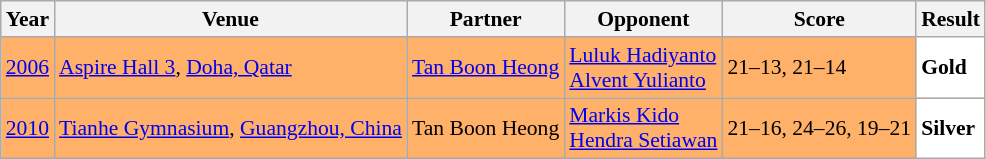<table class="sortable wikitable" style="font-size: 90%;">
<tr>
<th>Year</th>
<th>Venue</th>
<th>Partner</th>
<th>Opponent</th>
<th>Score</th>
<th>Result</th>
</tr>
<tr style="background:#FFB069">
<td align="center"><a href='#'>2006</a></td>
<td align="left"><a href='#'>Aspire Hall 3</a>, <a href='#'>Doha, Qatar</a></td>
<td align="left"> <a href='#'>Tan Boon Heong</a></td>
<td align="left"> <a href='#'>Luluk Hadiyanto</a> <br>  <a href='#'>Alvent Yulianto</a></td>
<td align="left">21–13, 21–14</td>
<td style="text-align:left; background:white"> <strong>Gold</strong></td>
</tr>
<tr style="background:#FFB069">
<td align="center"><a href='#'>2010</a></td>
<td align="left"><a href='#'>Tianhe Gymnasium</a>, <a href='#'>Guangzhou, China</a></td>
<td align="left"> Tan Boon Heong</td>
<td align="left"> <a href='#'>Markis Kido</a> <br>  <a href='#'>Hendra Setiawan</a></td>
<td align="left">21–16, 24–26, 19–21</td>
<td style="text-align:left; background:white"> <strong>Silver</strong></td>
</tr>
</table>
